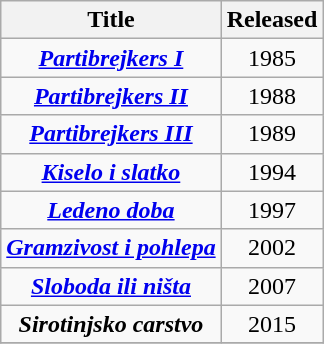<table class="wikitable" style="text-align:center">
<tr>
<th>Title</th>
<th>Released</th>
</tr>
<tr>
<td><strong><em><a href='#'>Partibrejkers I</a></em></strong></td>
<td>1985</td>
</tr>
<tr>
<td><strong><em><a href='#'>Partibrejkers II</a></em></strong></td>
<td>1988</td>
</tr>
<tr>
<td><strong><em><a href='#'>Partibrejkers III</a></em></strong></td>
<td>1989</td>
</tr>
<tr>
<td><strong><em><a href='#'>Kiselo i slatko</a></em></strong></td>
<td>1994</td>
</tr>
<tr>
<td><strong><em><a href='#'>Ledeno doba</a></em></strong></td>
<td>1997</td>
</tr>
<tr>
<td><strong><em><a href='#'>Gramzivost i pohlepa</a></em></strong></td>
<td>2002</td>
</tr>
<tr>
<td><strong><em><a href='#'>Sloboda ili ništa</a></em></strong></td>
<td>2007</td>
</tr>
<tr>
<td><strong><em>Sirotinjsko carstvo</em></strong></td>
<td>2015</td>
</tr>
<tr>
</tr>
</table>
